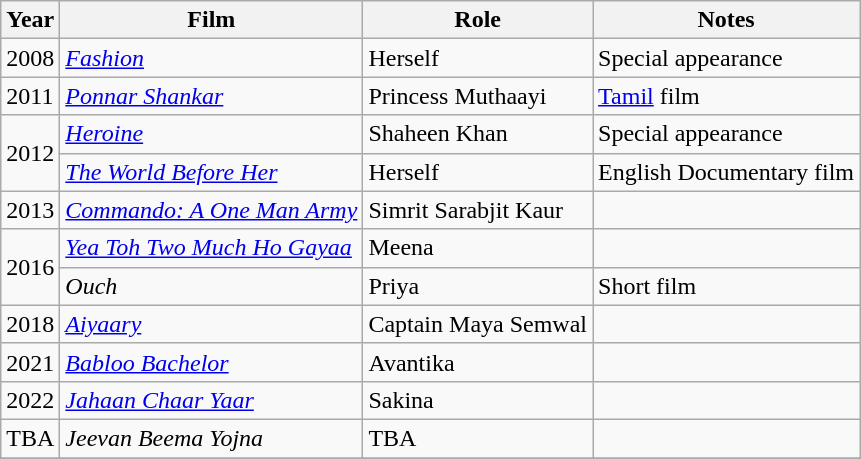<table class="wikitable">
<tr>
<th>Year</th>
<th>Film</th>
<th>Role</th>
<th>Notes</th>
</tr>
<tr>
<td>2008</td>
<td><em><a href='#'>Fashion</a></em></td>
<td>Herself</td>
<td>Special appearance</td>
</tr>
<tr>
<td>2011</td>
<td><em><a href='#'>Ponnar Shankar</a></em></td>
<td>Princess Muthaayi</td>
<td><a href='#'>Tamil</a> film</td>
</tr>
<tr>
<td rowspan="2">2012</td>
<td><em><a href='#'>Heroine</a></em></td>
<td>Shaheen Khan</td>
<td>Special appearance</td>
</tr>
<tr>
<td><em><a href='#'>The World Before Her</a></em></td>
<td>Herself</td>
<td>English Documentary film</td>
</tr>
<tr>
<td>2013</td>
<td><em><a href='#'>Commando: A One Man Army</a></em></td>
<td>Simrit Sarabjit Kaur</td>
<td></td>
</tr>
<tr>
<td rowspan="2">2016</td>
<td><em><a href='#'>Yea Toh Two Much Ho Gayaa</a></em></td>
<td>Meena</td>
<td></td>
</tr>
<tr>
<td><em>Ouch</em></td>
<td>Priya</td>
<td>Short film</td>
</tr>
<tr>
<td>2018</td>
<td><em><a href='#'>Aiyaary</a></em></td>
<td>Captain Maya Semwal</td>
<td></td>
</tr>
<tr>
<td>2021</td>
<td><em><a href='#'>Babloo Bachelor</a></em></td>
<td>Avantika</td>
<td></td>
</tr>
<tr>
<td>2022</td>
<td><em><a href='#'>Jahaan Chaar Yaar</a></em></td>
<td>Sakina</td>
<td></td>
</tr>
<tr>
<td>TBA</td>
<td><em>Jeevan Beema Yojna</em></td>
<td>TBA</td>
<td></td>
</tr>
<tr>
</tr>
</table>
